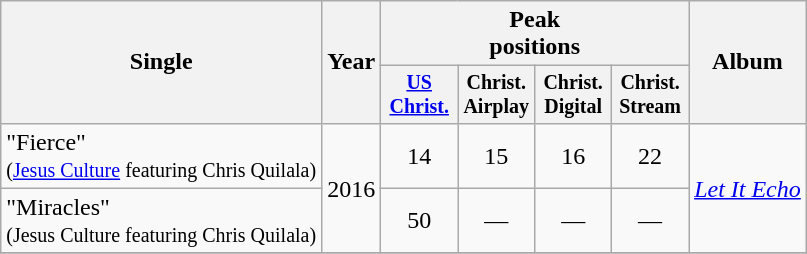<table class="wikitable" style="text-align:center;">
<tr>
<th rowspan="2">Single</th>
<th rowspan="2">Year</th>
<th colspan="4">Peak<br>positions</th>
<th rowspan="2">Album</th>
</tr>
<tr style="font-size:smaller;">
<th width="45"><a href='#'>US Christ.</a><br></th>
<th width="45">Christ. Airplay<br></th>
<th width="45">Christ. Digital<br></th>
<th width="45">Christ. Stream<br></th>
</tr>
<tr>
<td align="left">"Fierce" <small><br> (<a href='#'>Jesus Culture</a> featuring Chris Quilala)</small></td>
<td rowspan="2">2016</td>
<td>14</td>
<td>15</td>
<td>16</td>
<td>22</td>
<td rowspan="2"><em><a href='#'>Let It Echo</a></em></td>
</tr>
<tr>
<td align="left">"Miracles" <small><br> (Jesus Culture featuring Chris Quilala)</small></td>
<td>50</td>
<td>—</td>
<td>—</td>
<td>—</td>
</tr>
<tr>
</tr>
</table>
